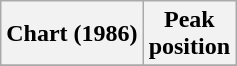<table class="wikitable">
<tr>
<th>Chart (1986)</th>
<th>Peak<br>position</th>
</tr>
<tr>
</tr>
</table>
